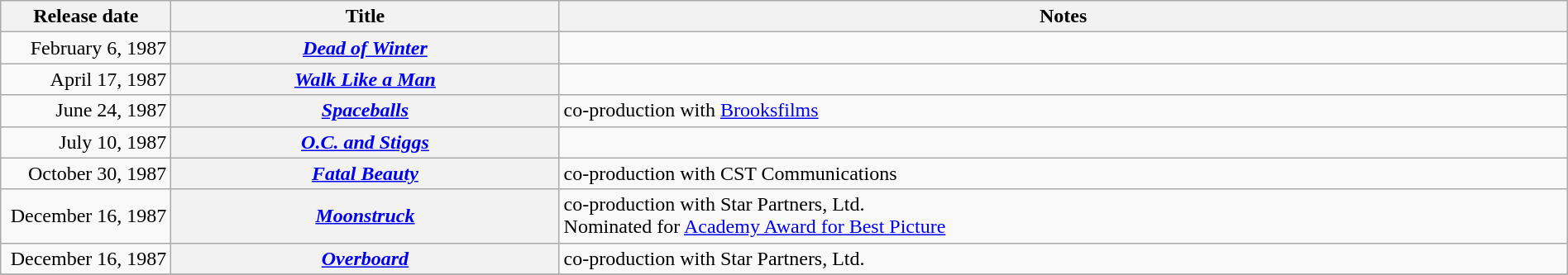<table class="wikitable sortable" style="width:100%;">
<tr>
<th scope="col" style="width:130px;">Release date</th>
<th>Title</th>
<th>Notes</th>
</tr>
<tr>
<td style="text-align:right;">February 6, 1987</td>
<th scope="row"><em><a href='#'>Dead of Winter</a></em></th>
<td></td>
</tr>
<tr>
<td style="text-align:right;">April 17, 1987</td>
<th scope="row"><em><a href='#'>Walk Like a Man</a></em></th>
<td></td>
</tr>
<tr>
<td style="text-align:right;">June 24, 1987</td>
<th scope="row"><em><a href='#'>Spaceballs</a></em></th>
<td>co-production with <a href='#'>Brooksfilms</a></td>
</tr>
<tr>
<td style="text-align:right;">July 10, 1987</td>
<th scope="row"><em><a href='#'>O.C. and Stiggs</a></em></th>
<td></td>
</tr>
<tr>
<td style="text-align:right;">October 30, 1987</td>
<th scope="row"><em><a href='#'>Fatal Beauty</a></em></th>
<td>co-production with CST Communications</td>
</tr>
<tr>
<td style="text-align:right;">December 16, 1987</td>
<th scope="row"><em><a href='#'>Moonstruck</a></em></th>
<td>co-production with Star Partners, Ltd.<br>Nominated for <a href='#'>Academy Award for Best Picture</a></td>
</tr>
<tr>
<td style="text-align:right;">December 16, 1987</td>
<th scope="row"><em><a href='#'>Overboard</a></em></th>
<td>co-production with Star Partners, Ltd.</td>
</tr>
<tr>
</tr>
</table>
